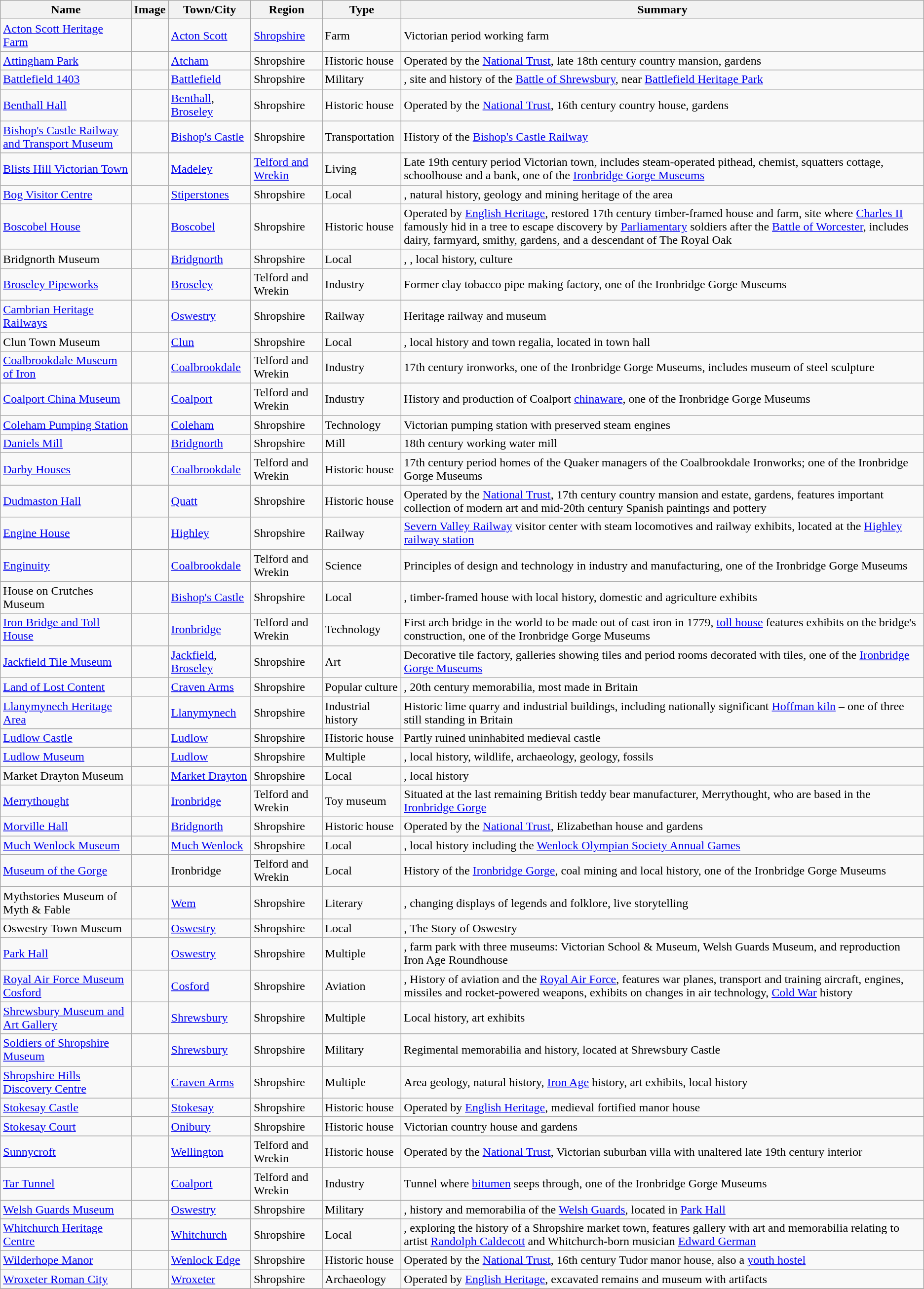<table class="wikitable sortable">
<tr>
<th>Name</th>
<th>Image</th>
<th>Town/City</th>
<th>Region</th>
<th>Type</th>
<th>Summary</th>
</tr>
<tr>
<td><a href='#'>Acton Scott Heritage Farm</a></td>
<td></td>
<td><a href='#'>Acton Scott</a></td>
<td><a href='#'>Shropshire</a></td>
<td>Farm</td>
<td>Victorian period working farm</td>
</tr>
<tr>
<td><a href='#'>Attingham Park</a></td>
<td></td>
<td><a href='#'>Atcham</a></td>
<td>Shropshire</td>
<td>Historic house</td>
<td>Operated by the <a href='#'>National Trust</a>, late 18th century country mansion, gardens</td>
</tr>
<tr>
<td><a href='#'>Battlefield 1403</a></td>
<td></td>
<td><a href='#'>Battlefield</a></td>
<td>Shropshire</td>
<td>Military</td>
<td>, site and history of the <a href='#'>Battle of Shrewsbury</a>, near <a href='#'>Battlefield Heritage Park</a></td>
</tr>
<tr>
<td><a href='#'>Benthall Hall</a></td>
<td></td>
<td><a href='#'>Benthall</a>, <a href='#'>Broseley</a></td>
<td>Shropshire</td>
<td>Historic house</td>
<td>Operated by the <a href='#'>National Trust</a>, 16th century country house, gardens</td>
</tr>
<tr>
<td><a href='#'>Bishop's Castle Railway and Transport Museum</a></td>
<td></td>
<td><a href='#'>Bishop's Castle</a></td>
<td>Shropshire</td>
<td>Transportation</td>
<td>History of the <a href='#'>Bishop's Castle Railway</a></td>
</tr>
<tr>
<td><a href='#'>Blists Hill Victorian Town</a></td>
<td></td>
<td><a href='#'>Madeley</a></td>
<td><a href='#'>Telford and Wrekin</a></td>
<td>Living</td>
<td>Late 19th century period Victorian town, includes steam-operated pithead, chemist, squatters cottage, schoolhouse and a bank, one of the <a href='#'>Ironbridge Gorge Museums</a></td>
</tr>
<tr>
<td><a href='#'>Bog Visitor Centre</a></td>
<td></td>
<td><a href='#'>Stiperstones</a></td>
<td>Shropshire</td>
<td>Local</td>
<td>, natural history, geology and mining heritage of the area</td>
</tr>
<tr>
<td><a href='#'>Boscobel House</a></td>
<td></td>
<td><a href='#'>Boscobel</a></td>
<td>Shropshire</td>
<td>Historic house</td>
<td>Operated by <a href='#'>English Heritage</a>, restored 17th century timber-framed house and farm, site where <a href='#'>Charles II</a> famously hid in a tree to escape discovery by <a href='#'>Parliamentary</a> soldiers after the <a href='#'>Battle of Worcester</a>, includes dairy, farmyard, smithy, gardens, and a descendant of The Royal Oak</td>
</tr>
<tr>
<td>Bridgnorth Museum</td>
<td></td>
<td><a href='#'>Bridgnorth</a></td>
<td>Shropshire</td>
<td>Local</td>
<td>, , local history, culture</td>
</tr>
<tr>
<td><a href='#'>Broseley Pipeworks</a></td>
<td></td>
<td><a href='#'>Broseley</a></td>
<td>Telford and Wrekin</td>
<td>Industry</td>
<td>Former clay tobacco pipe making factory, one of the Ironbridge Gorge Museums</td>
</tr>
<tr>
<td><a href='#'>Cambrian Heritage Railways</a></td>
<td></td>
<td><a href='#'>Oswestry</a></td>
<td>Shropshire</td>
<td>Railway</td>
<td>Heritage railway and museum</td>
</tr>
<tr>
<td>Clun Town Museum</td>
<td></td>
<td><a href='#'>Clun</a></td>
<td>Shropshire</td>
<td>Local</td>
<td>, local history and town regalia, located in town hall</td>
</tr>
<tr>
<td><a href='#'>Coalbrookdale Museum of Iron</a></td>
<td></td>
<td><a href='#'>Coalbrookdale</a></td>
<td>Telford and Wrekin</td>
<td>Industry</td>
<td>17th century ironworks, one of the Ironbridge Gorge Museums, includes museum of steel sculpture</td>
</tr>
<tr>
<td><a href='#'>Coalport China Museum</a></td>
<td></td>
<td><a href='#'>Coalport</a></td>
<td>Telford and Wrekin</td>
<td>Industry</td>
<td>History and production of Coalport <a href='#'>chinaware</a>, one of the Ironbridge Gorge Museums</td>
</tr>
<tr>
<td><a href='#'>Coleham Pumping Station</a></td>
<td></td>
<td><a href='#'>Coleham</a></td>
<td>Shropshire</td>
<td>Technology</td>
<td>Victorian pumping station with preserved steam engines</td>
</tr>
<tr>
<td><a href='#'>Daniels Mill</a></td>
<td></td>
<td><a href='#'>Bridgnorth</a></td>
<td>Shropshire</td>
<td>Mill</td>
<td>18th century working water mill</td>
</tr>
<tr>
<td><a href='#'>Darby Houses</a></td>
<td></td>
<td><a href='#'>Coalbrookdale</a></td>
<td>Telford and Wrekin</td>
<td>Historic house</td>
<td>17th century period homes of the Quaker managers of the Coalbrookdale Ironworks; one of the Ironbridge Gorge Museums</td>
</tr>
<tr>
<td><a href='#'>Dudmaston Hall</a></td>
<td></td>
<td><a href='#'>Quatt</a></td>
<td>Shropshire</td>
<td>Historic house</td>
<td>Operated by the <a href='#'>National Trust</a>, 17th century country mansion and estate, gardens, features important collection of modern art and mid-20th century Spanish paintings and pottery</td>
</tr>
<tr>
<td><a href='#'>Engine House</a></td>
<td></td>
<td><a href='#'>Highley</a></td>
<td>Shropshire</td>
<td>Railway</td>
<td><a href='#'>Severn Valley Railway</a> visitor center with steam locomotives and railway exhibits, located at the <a href='#'>Highley railway station</a></td>
</tr>
<tr>
<td><a href='#'>Enginuity</a></td>
<td></td>
<td><a href='#'>Coalbrookdale</a></td>
<td>Telford and Wrekin</td>
<td>Science</td>
<td>Principles of design and technology in industry and manufacturing, one of the Ironbridge Gorge Museums</td>
</tr>
<tr>
<td>House on Crutches Museum</td>
<td></td>
<td><a href='#'>Bishop's Castle</a></td>
<td>Shropshire</td>
<td>Local</td>
<td>, timber-framed house with local history, domestic and agriculture exhibits</td>
</tr>
<tr>
<td><a href='#'>Iron Bridge and Toll House</a></td>
<td></td>
<td><a href='#'>Ironbridge</a></td>
<td>Telford and Wrekin</td>
<td>Technology</td>
<td>First arch bridge in the world to be made out of cast iron in 1779, <a href='#'>toll house</a> features exhibits on the bridge's construction, one of the Ironbridge Gorge Museums</td>
</tr>
<tr>
<td><a href='#'>Jackfield Tile Museum</a></td>
<td></td>
<td><a href='#'>Jackfield</a>, <a href='#'>Broseley</a></td>
<td>Shropshire</td>
<td>Art</td>
<td>Decorative tile factory, galleries showing tiles and period rooms decorated with tiles, one of the <a href='#'>Ironbridge Gorge Museums</a></td>
</tr>
<tr>
<td><a href='#'>Land of Lost Content</a></td>
<td></td>
<td><a href='#'>Craven Arms</a></td>
<td>Shropshire</td>
<td>Popular culture</td>
<td>, 20th century memorabilia, most made in Britain</td>
</tr>
<tr>
<td><a href='#'>Llanymynech Heritage Area</a></td>
<td></td>
<td><a href='#'>Llanymynech</a></td>
<td>Shropshire</td>
<td>Industrial history</td>
<td>Historic lime quarry and industrial buildings, including nationally significant <a href='#'>Hoffman kiln</a> – one of three still standing in Britain</td>
</tr>
<tr>
<td><a href='#'>Ludlow Castle</a></td>
<td></td>
<td><a href='#'>Ludlow</a></td>
<td>Shropshire</td>
<td>Historic house</td>
<td>Partly ruined uninhabited medieval castle</td>
</tr>
<tr>
<td><a href='#'>Ludlow Museum</a></td>
<td></td>
<td><a href='#'>Ludlow</a></td>
<td>Shropshire</td>
<td>Multiple</td>
<td>, local history, wildlife, archaeology, geology, fossils</td>
</tr>
<tr>
<td>Market Drayton Museum</td>
<td></td>
<td><a href='#'>Market Drayton</a></td>
<td>Shropshire</td>
<td>Local</td>
<td>, local history</td>
</tr>
<tr>
<td><a href='#'>Merrythought</a></td>
<td></td>
<td><a href='#'>Ironbridge</a></td>
<td>Telford and Wrekin</td>
<td>Toy museum</td>
<td>Situated at the last remaining British teddy bear manufacturer, Merrythought, who are based in the <a href='#'>Ironbridge Gorge</a></td>
</tr>
<tr>
<td><a href='#'>Morville Hall</a></td>
<td></td>
<td><a href='#'>Bridgnorth</a></td>
<td>Shropshire</td>
<td>Historic house</td>
<td>Operated by the <a href='#'>National Trust</a>, Elizabethan house and gardens</td>
</tr>
<tr>
<td><a href='#'>Much Wenlock Museum</a></td>
<td></td>
<td><a href='#'>Much Wenlock</a></td>
<td>Shropshire</td>
<td>Local</td>
<td>, local history including the <a href='#'>Wenlock Olympian Society Annual Games</a></td>
</tr>
<tr>
<td><a href='#'>Museum of the Gorge</a></td>
<td></td>
<td>Ironbridge</td>
<td>Telford and Wrekin</td>
<td>Local</td>
<td>History of the <a href='#'>Ironbridge Gorge</a>, coal mining and local history, one of the Ironbridge Gorge Museums</td>
</tr>
<tr>
<td>Mythstories Museum of Myth & Fable</td>
<td></td>
<td><a href='#'>Wem</a></td>
<td>Shropshire</td>
<td>Literary</td>
<td>, changing displays of legends and folklore, live storytelling</td>
</tr>
<tr>
<td>Oswestry Town Museum</td>
<td></td>
<td><a href='#'>Oswestry</a></td>
<td>Shropshire</td>
<td>Local</td>
<td>, The Story of Oswestry</td>
</tr>
<tr>
<td><a href='#'>Park Hall</a></td>
<td></td>
<td><a href='#'>Oswestry</a></td>
<td>Shropshire</td>
<td>Multiple</td>
<td>, farm park with three museums: Victorian School & Museum, Welsh Guards Museum, and reproduction Iron Age Roundhouse</td>
</tr>
<tr>
<td><a href='#'>Royal Air Force Museum Cosford</a></td>
<td></td>
<td><a href='#'>Cosford</a></td>
<td>Shropshire</td>
<td>Aviation</td>
<td>, History of aviation and the <a href='#'>Royal Air Force</a>, features war planes, transport and training aircraft, engines, missiles and rocket-powered weapons, exhibits on changes in air technology, <a href='#'>Cold War</a> history</td>
</tr>
<tr>
<td><a href='#'>Shrewsbury Museum and Art Gallery</a></td>
<td></td>
<td><a href='#'>Shrewsbury</a></td>
<td>Shropshire</td>
<td>Multiple</td>
<td>Local history, art exhibits</td>
</tr>
<tr>
<td><a href='#'>Soldiers of Shropshire Museum</a></td>
<td></td>
<td><a href='#'>Shrewsbury</a></td>
<td>Shropshire</td>
<td>Military</td>
<td>Regimental memorabilia and history, located at Shrewsbury Castle</td>
</tr>
<tr>
<td><a href='#'>Shropshire Hills Discovery Centre</a></td>
<td></td>
<td><a href='#'>Craven Arms</a></td>
<td>Shropshire</td>
<td>Multiple</td>
<td>Area geology, natural history, <a href='#'>Iron Age</a> history, art exhibits, local history</td>
</tr>
<tr>
<td><a href='#'>Stokesay Castle</a></td>
<td></td>
<td><a href='#'>Stokesay</a></td>
<td>Shropshire</td>
<td>Historic house</td>
<td>Operated by <a href='#'>English Heritage</a>, medieval fortified manor house</td>
</tr>
<tr>
<td><a href='#'>Stokesay Court</a></td>
<td></td>
<td><a href='#'>Onibury</a></td>
<td>Shropshire</td>
<td>Historic house</td>
<td>Victorian country house and gardens</td>
</tr>
<tr>
<td><a href='#'>Sunnycroft</a></td>
<td></td>
<td><a href='#'>Wellington</a></td>
<td>Telford and Wrekin</td>
<td>Historic house</td>
<td>Operated by the <a href='#'>National Trust</a>, Victorian suburban villa with unaltered late 19th century interior</td>
</tr>
<tr>
<td><a href='#'>Tar Tunnel</a></td>
<td></td>
<td><a href='#'>Coalport</a></td>
<td>Telford and Wrekin</td>
<td>Industry</td>
<td>Tunnel where <a href='#'>bitumen</a> seeps through, one of the Ironbridge Gorge Museums</td>
</tr>
<tr>
<td><a href='#'>Welsh Guards Museum</a></td>
<td></td>
<td><a href='#'>Oswestry</a></td>
<td>Shropshire</td>
<td>Military</td>
<td>, history and memorabilia of the <a href='#'>Welsh Guards</a>, located in <a href='#'>Park Hall</a></td>
</tr>
<tr>
<td><a href='#'>Whitchurch Heritage Centre</a></td>
<td></td>
<td><a href='#'>Whitchurch</a></td>
<td>Shropshire</td>
<td>Local</td>
<td>, exploring the history of a Shropshire market town, features gallery with art and memorabilia relating to artist <a href='#'>Randolph Caldecott</a> and Whitchurch-born musician <a href='#'>Edward German</a></td>
</tr>
<tr>
<td><a href='#'>Wilderhope Manor</a></td>
<td></td>
<td><a href='#'>Wenlock Edge</a></td>
<td>Shropshire</td>
<td>Historic house</td>
<td>Operated by the <a href='#'>National Trust</a>, 16th century Tudor manor house, also a <a href='#'>youth hostel</a></td>
</tr>
<tr>
<td><a href='#'>Wroxeter Roman City</a></td>
<td></td>
<td><a href='#'>Wroxeter</a></td>
<td>Shropshire</td>
<td>Archaeology</td>
<td>Operated by <a href='#'>English Heritage</a>, excavated remains and museum with artifacts</td>
</tr>
<tr>
</tr>
</table>
